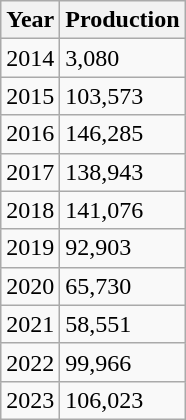<table class="wikitable">
<tr>
<th>Year</th>
<th>Production</th>
</tr>
<tr>
<td>2014</td>
<td>3,080</td>
</tr>
<tr>
<td>2015</td>
<td>103,573</td>
</tr>
<tr>
<td>2016</td>
<td>146,285</td>
</tr>
<tr>
<td>2017</td>
<td>138,943</td>
</tr>
<tr>
<td>2018</td>
<td>141,076</td>
</tr>
<tr>
<td>2019</td>
<td>92,903</td>
</tr>
<tr>
<td>2020</td>
<td>65,730</td>
</tr>
<tr>
<td>2021</td>
<td>58,551</td>
</tr>
<tr>
<td>2022</td>
<td>99,966</td>
</tr>
<tr>
<td>2023</td>
<td>106,023</td>
</tr>
</table>
